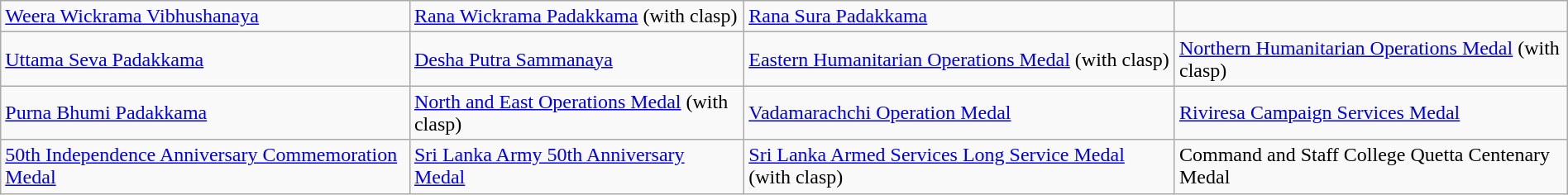<table class="wikitable" style="margin:1em auto;">
<tr>
<td><a href='#'>Weera Wickrama Vibhushanaya</a></td>
<td><a href='#'>Rana Wickrama Padakkama</a> (with clasp)</td>
<td><a href='#'>Rana Sura Padakkama</a></td>
</tr>
<tr>
<td><a href='#'>Uttama Seva Padakkama</a></td>
<td><a href='#'>Desha Putra Sammanaya</a></td>
<td><a href='#'>Eastern Humanitarian Operations Medal</a> (with clasp)</td>
<td><a href='#'>Northern Humanitarian Operations Medal</a> (with clasp)</td>
</tr>
<tr>
<td><a href='#'>Purna Bhumi Padakkama</a></td>
<td><a href='#'>North and East Operations Medal</a> (with clasp)</td>
<td><a href='#'>Vadamarachchi Operation Medal</a></td>
<td><a href='#'>Riviresa Campaign Services Medal</a></td>
</tr>
<tr>
<td><a href='#'>50th Independence Anniversary Commemoration Medal</a></td>
<td><a href='#'>Sri Lanka Army 50th Anniversary Medal</a></td>
<td><a href='#'>Sri Lanka Armed Services Long Service Medal</a> (with clasp)</td>
<td>Command and Staff College Quetta Centenary Medal</td>
</tr>
</table>
